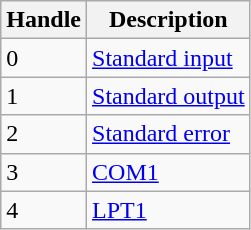<table class="wikitable">
<tr>
<th>Handle</th>
<th>Description</th>
</tr>
<tr>
<td>0</td>
<td><a href='#'>Standard input</a></td>
</tr>
<tr>
<td>1</td>
<td><a href='#'>Standard output</a></td>
</tr>
<tr>
<td>2</td>
<td><a href='#'>Standard error</a></td>
</tr>
<tr>
<td>3</td>
<td><a href='#'>COM1</a></td>
</tr>
<tr>
<td>4</td>
<td><a href='#'>LPT1</a></td>
</tr>
</table>
